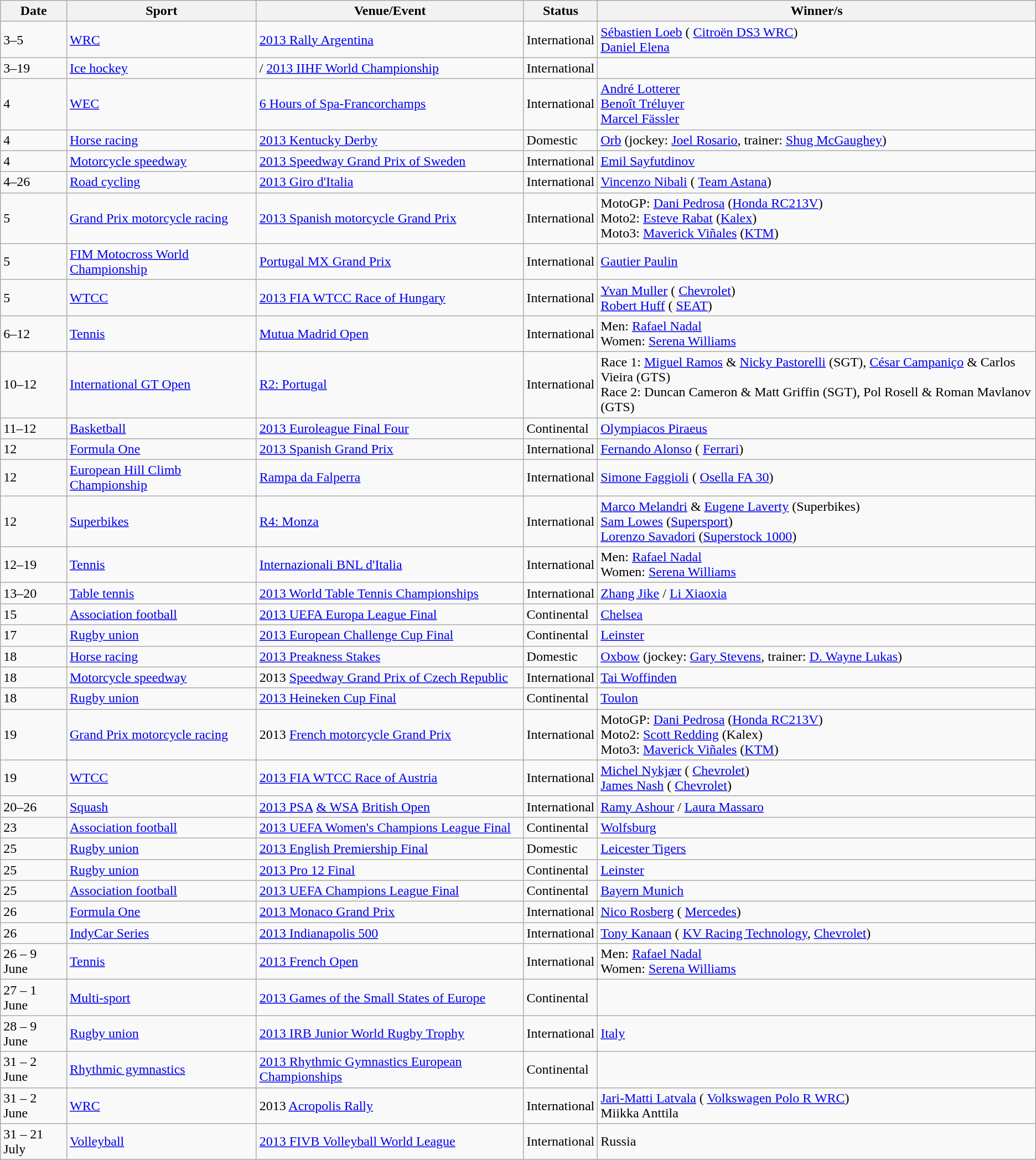<table class="wikitable sortable">
<tr>
<th>Date</th>
<th>Sport</th>
<th>Venue/Event</th>
<th>Status</th>
<th>Winner/s</th>
</tr>
<tr>
<td>3–5</td>
<td><a href='#'>WRC</a></td>
<td> <a href='#'>2013 Rally Argentina</a></td>
<td>International</td>
<td> <a href='#'>Sébastien Loeb</a> ( <a href='#'>Citroën DS3 WRC</a>)<br> <a href='#'>Daniel Elena</a></td>
</tr>
<tr>
<td>3–19</td>
<td><a href='#'>Ice hockey</a></td>
<td>/ <a href='#'>2013 IIHF World Championship</a></td>
<td>International</td>
<td></td>
</tr>
<tr>
<td>4</td>
<td><a href='#'>WEC</a></td>
<td> <a href='#'>6 Hours of Spa-Francorchamps</a></td>
<td>International</td>
<td> <a href='#'>André Lotterer</a><br> <a href='#'>Benoît Tréluyer</a><br> <a href='#'>Marcel Fässler</a></td>
</tr>
<tr>
<td>4</td>
<td><a href='#'>Horse racing</a></td>
<td> <a href='#'>2013 Kentucky Derby</a></td>
<td>Domestic</td>
<td> <a href='#'>Orb</a> (jockey:  <a href='#'>Joel Rosario</a>, trainer:  <a href='#'>Shug McGaughey</a>)</td>
</tr>
<tr>
<td>4</td>
<td><a href='#'>Motorcycle speedway</a></td>
<td> <a href='#'>2013 Speedway Grand Prix of Sweden</a></td>
<td>International</td>
<td> <a href='#'>Emil Sayfutdinov</a></td>
</tr>
<tr>
<td>4–26</td>
<td><a href='#'>Road cycling</a></td>
<td> <a href='#'>2013 Giro d'Italia</a></td>
<td>International</td>
<td> <a href='#'>Vincenzo Nibali</a> ( <a href='#'>Team Astana</a>)</td>
</tr>
<tr>
<td>5</td>
<td><a href='#'>Grand Prix motorcycle racing</a></td>
<td> <a href='#'>2013 Spanish motorcycle Grand Prix</a></td>
<td>International</td>
<td>MotoGP:  <a href='#'>Dani Pedrosa</a> (<a href='#'>Honda RC213V</a>)<br>Moto2:  <a href='#'>Esteve Rabat</a> (<a href='#'>Kalex</a>)<br> Moto3:  <a href='#'>Maverick Viñales</a> (<a href='#'>KTM</a>)</td>
</tr>
<tr>
<td>5</td>
<td><a href='#'>FIM Motocross World Championship</a></td>
<td> <a href='#'>Portugal MX Grand Prix</a></td>
<td>International</td>
<td> <a href='#'>Gautier Paulin</a></td>
</tr>
<tr>
<td>5</td>
<td><a href='#'>WTCC</a></td>
<td> <a href='#'>2013 FIA WTCC Race of Hungary</a></td>
<td>International</td>
<td> <a href='#'>Yvan Muller</a> ( <a href='#'>Chevrolet</a>)<br> <a href='#'>Robert Huff</a> ( <a href='#'>SEAT</a>)</td>
</tr>
<tr>
<td>6–12</td>
<td><a href='#'>Tennis</a></td>
<td> <a href='#'>Mutua Madrid Open</a></td>
<td>International</td>
<td>Men:  <a href='#'>Rafael Nadal</a><br>Women:  <a href='#'>Serena Williams</a></td>
</tr>
<tr>
<td>10–12</td>
<td><a href='#'>International GT Open</a></td>
<td> <a href='#'>R2: Portugal</a></td>
<td>International</td>
<td>Race 1:  <a href='#'>Miguel Ramos</a> &  <a href='#'>Nicky Pastorelli</a> (SGT),  <a href='#'>César Campaniço</a> &  Carlos Vieira (GTS)<br>Race 2:  Duncan Cameron &  Matt Griffin (SGT),  Pol Rosell &  Roman Mavlanov (GTS)</td>
</tr>
<tr>
<td>11–12</td>
<td><a href='#'>Basketball</a></td>
<td> <a href='#'>2013 Euroleague Final Four</a></td>
<td>Continental</td>
<td> <a href='#'>Olympiacos Piraeus</a></td>
</tr>
<tr>
<td>12</td>
<td><a href='#'>Formula One</a></td>
<td> <a href='#'>2013 Spanish Grand Prix</a></td>
<td>International</td>
<td> <a href='#'>Fernando Alonso</a> ( <a href='#'>Ferrari</a>)</td>
</tr>
<tr>
<td>12</td>
<td><a href='#'>European Hill Climb Championship</a></td>
<td> <a href='#'>Rampa da Falperra</a></td>
<td>International</td>
<td> <a href='#'>Simone Faggioli</a> ( <a href='#'>Osella FA 30</a>)</td>
</tr>
<tr>
<td>12</td>
<td><a href='#'>Superbikes</a></td>
<td> <a href='#'>R4: Monza</a></td>
<td>International</td>
<td> <a href='#'>Marco Melandri</a> &  <a href='#'>Eugene Laverty</a> (Superbikes)<br> <a href='#'>Sam Lowes</a> (<a href='#'>Supersport</a>)<br> <a href='#'>Lorenzo Savadori</a> (<a href='#'>Superstock 1000</a>)</td>
</tr>
<tr>
<td>12–19</td>
<td><a href='#'>Tennis</a></td>
<td> <a href='#'>Internazionali BNL d'Italia</a></td>
<td>International</td>
<td>Men:  <a href='#'>Rafael Nadal</a><br>Women:  <a href='#'>Serena Williams</a></td>
</tr>
<tr>
<td>13–20</td>
<td><a href='#'>Table tennis</a></td>
<td> <a href='#'>2013 World Table Tennis Championships</a></td>
<td>International</td>
<td> <a href='#'>Zhang Jike</a> /  <a href='#'>Li Xiaoxia</a></td>
</tr>
<tr>
<td>15</td>
<td><a href='#'>Association football</a></td>
<td> <a href='#'>2013 UEFA Europa League Final</a></td>
<td>Continental</td>
<td> <a href='#'>Chelsea</a></td>
</tr>
<tr>
<td>17</td>
<td><a href='#'>Rugby union</a></td>
<td> <a href='#'>2013 European Challenge Cup Final</a></td>
<td>Continental</td>
<td> <a href='#'>Leinster</a></td>
</tr>
<tr>
<td>18</td>
<td><a href='#'>Horse racing</a></td>
<td> <a href='#'>2013 Preakness Stakes</a></td>
<td>Domestic</td>
<td> <a href='#'>Oxbow</a> (jockey:  <a href='#'>Gary Stevens</a>, trainer:  <a href='#'>D. Wayne Lukas</a>)</td>
</tr>
<tr>
<td>18</td>
<td><a href='#'>Motorcycle speedway</a></td>
<td> 2013 <a href='#'>Speedway Grand Prix of Czech Republic</a></td>
<td>International</td>
<td> <a href='#'>Tai Woffinden</a></td>
</tr>
<tr>
<td>18</td>
<td><a href='#'>Rugby union</a></td>
<td> <a href='#'>2013 Heineken Cup Final</a></td>
<td>Continental</td>
<td> <a href='#'>Toulon</a></td>
</tr>
<tr>
<td>19</td>
<td><a href='#'>Grand Prix motorcycle racing</a></td>
<td> 2013 <a href='#'>French motorcycle Grand Prix</a></td>
<td>International</td>
<td>MotoGP:  <a href='#'>Dani Pedrosa</a> (<a href='#'>Honda RC213V</a>)<br>Moto2:  <a href='#'>Scott Redding</a> (Kalex)<br>Moto3:  <a href='#'>Maverick Viñales</a> (<a href='#'>KTM</a>)</td>
</tr>
<tr>
<td>19</td>
<td><a href='#'>WTCC</a></td>
<td> <a href='#'>2013 FIA WTCC Race of Austria</a></td>
<td>International</td>
<td> <a href='#'>Michel Nykjær</a> ( <a href='#'>Chevrolet</a>)<br> <a href='#'>James Nash</a> ( <a href='#'>Chevrolet</a>)</td>
</tr>
<tr>
<td>20–26</td>
<td><a href='#'>Squash</a></td>
<td> <a href='#'>2013 PSA</a> <a href='#'>& WSA</a> <a href='#'>British Open</a></td>
<td>International</td>
<td> <a href='#'>Ramy Ashour</a> /  <a href='#'>Laura Massaro</a></td>
</tr>
<tr>
<td>23</td>
<td><a href='#'>Association football</a></td>
<td> <a href='#'>2013 UEFA Women's Champions League Final</a></td>
<td>Continental</td>
<td> <a href='#'>Wolfsburg</a></td>
</tr>
<tr>
<td>25</td>
<td><a href='#'>Rugby union</a></td>
<td> <a href='#'>2013 English Premiership Final</a></td>
<td>Domestic</td>
<td> <a href='#'>Leicester Tigers</a></td>
</tr>
<tr>
<td>25</td>
<td><a href='#'>Rugby union</a></td>
<td> <a href='#'>2013 Pro 12 Final</a></td>
<td>Continental</td>
<td> <a href='#'>Leinster</a></td>
</tr>
<tr>
<td>25</td>
<td><a href='#'>Association football</a></td>
<td> <a href='#'>2013 UEFA Champions League Final</a></td>
<td>Continental</td>
<td> <a href='#'>Bayern Munich</a></td>
</tr>
<tr>
<td>26</td>
<td><a href='#'>Formula One</a></td>
<td> <a href='#'>2013 Monaco Grand Prix</a></td>
<td>International</td>
<td> <a href='#'>Nico Rosberg</a> ( <a href='#'>Mercedes</a>)</td>
</tr>
<tr>
<td>26</td>
<td><a href='#'>IndyCar Series</a></td>
<td> <a href='#'>2013 Indianapolis 500</a></td>
<td>International</td>
<td> <a href='#'>Tony Kanaan</a> ( <a href='#'>KV Racing Technology</a>, <a href='#'>Chevrolet</a>)</td>
</tr>
<tr>
<td>26 – 9 June</td>
<td><a href='#'>Tennis</a></td>
<td> <a href='#'>2013 French Open</a></td>
<td>International</td>
<td>Men:  <a href='#'>Rafael Nadal</a><br>Women:  <a href='#'>Serena Williams</a></td>
</tr>
<tr>
<td>27 – 1 June</td>
<td><a href='#'>Multi-sport</a></td>
<td> <a href='#'>2013 Games of the Small States of Europe</a></td>
<td>Continental</td>
<td></td>
</tr>
<tr>
<td>28 – 9 June</td>
<td><a href='#'>Rugby union</a></td>
<td> <a href='#'>2013 IRB Junior World Rugby Trophy</a></td>
<td>International</td>
<td> <a href='#'>Italy</a></td>
</tr>
<tr>
<td>31 – 2 June</td>
<td><a href='#'>Rhythmic gymnastics</a></td>
<td> <a href='#'>2013 Rhythmic Gymnastics European Championships</a></td>
<td>Continental</td>
<td></td>
</tr>
<tr>
<td>31 – 2 June</td>
<td><a href='#'>WRC</a></td>
<td> 2013 <a href='#'>Acropolis Rally</a></td>
<td>International</td>
<td> <a href='#'>Jari-Matti Latvala</a> ( <a href='#'>Volkswagen Polo R WRC</a>)<br> Miikka Anttila</td>
</tr>
<tr>
<td>31 – 21 July</td>
<td><a href='#'>Volleyball</a></td>
<td> <a href='#'>2013 FIVB Volleyball World League</a></td>
<td>International</td>
<td> Russia</td>
</tr>
</table>
